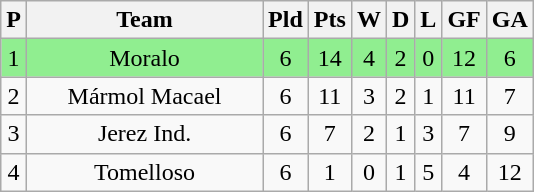<table class="wikitable sortable" style="text-align: center;">
<tr>
<th align="center">P</th>
<th width=150>Team</th>
<th align="center">Pld</th>
<th align="center">Pts</th>
<th align="center">W</th>
<th align="center">D</th>
<th align="center">L</th>
<th align="center">GF</th>
<th align="center">GA</th>
</tr>
<tr align=center style="background:#90EE90;">
<td>1</td>
<td>Moralo</td>
<td>6</td>
<td>14</td>
<td>4</td>
<td>2</td>
<td>0</td>
<td>12</td>
<td>6</td>
</tr>
<tr>
<td>2</td>
<td>Mármol Macael</td>
<td>6</td>
<td>11</td>
<td>3</td>
<td>2</td>
<td>1</td>
<td>11</td>
<td>7</td>
</tr>
<tr>
<td>3</td>
<td>Jerez Ind.</td>
<td>6</td>
<td>7</td>
<td>2</td>
<td>1</td>
<td>3</td>
<td>7</td>
<td>9</td>
</tr>
<tr>
<td>4</td>
<td>Tomelloso</td>
<td>6</td>
<td>1</td>
<td>0</td>
<td>1</td>
<td>5</td>
<td>4</td>
<td>12</td>
</tr>
</table>
